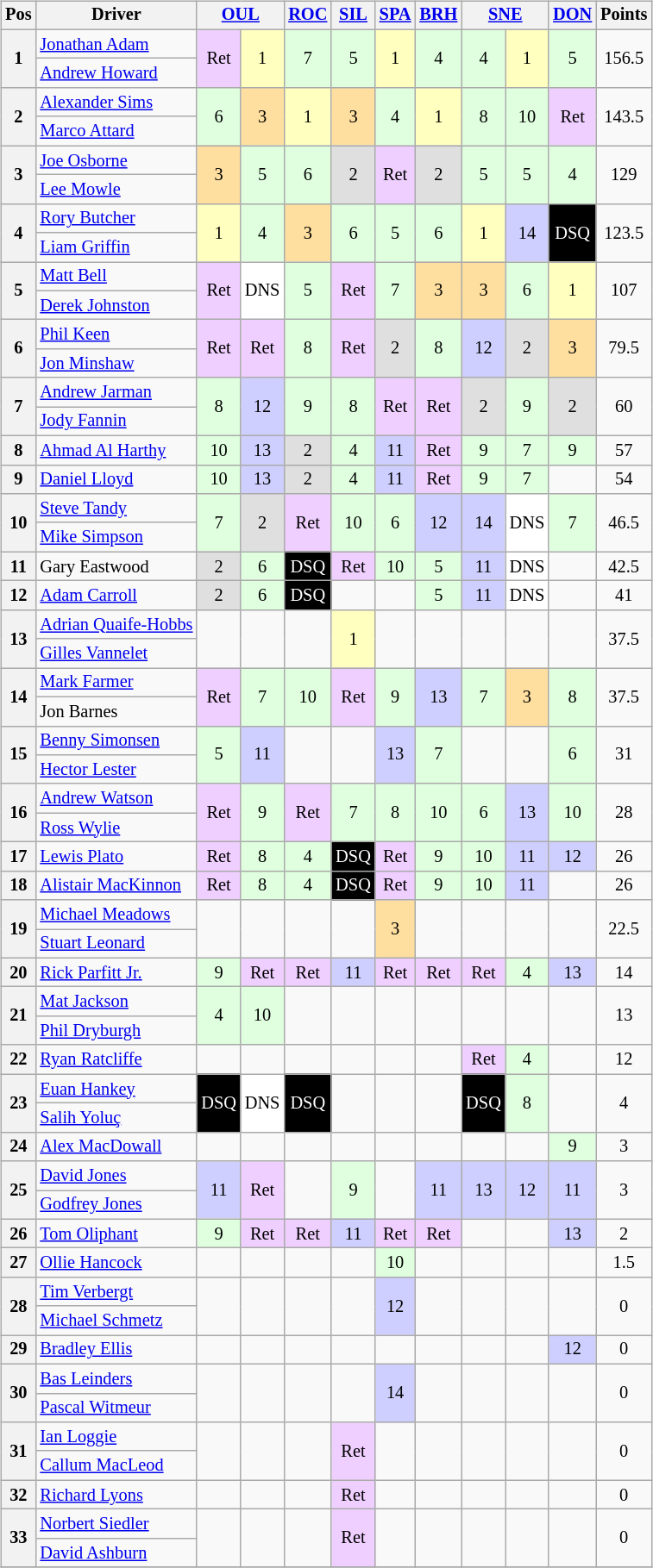<table>
<tr>
<td><br><table class="wikitable" style="font-size: 85%; text-align: center;">
<tr valign="top">
<th valign="middle">Pos</th>
<th valign="middle">Driver</th>
<th colspan=2><a href='#'>OUL</a></th>
<th><a href='#'>ROC</a></th>
<th><a href='#'>SIL</a></th>
<th><a href='#'>SPA</a></th>
<th><a href='#'>BRH</a></th>
<th colspan=2><a href='#'>SNE</a></th>
<th><a href='#'>DON</a></th>
<th valign="middle">Points</th>
</tr>
<tr>
<th rowspan=2>1</th>
<td align=left> <a href='#'>Jonathan Adam</a></td>
<td rowspan=2! style="background:#EFCFFF;">Ret</td>
<td rowspan=2! style="background:#FFFFBF;">1</td>
<td rowspan=2! style="background:#DFFFDF;">7</td>
<td rowspan=2! style="background:#DFFFDF;">5</td>
<td rowspan=2! style="background:#FFFFBF;">1</td>
<td rowspan=2! style="background:#DFFFDF;">4</td>
<td rowspan=2! style="background:#DFFFDF;">4</td>
<td rowspan=2! style="background:#FFFFBF;">1</td>
<td rowspan=2! style="background:#DFFFDF;">5</td>
<td rowspan=2>156.5</td>
</tr>
<tr>
<td align=left> <a href='#'>Andrew Howard</a></td>
</tr>
<tr>
<th rowspan=2>2</th>
<td align=left> <a href='#'>Alexander Sims</a></td>
<td rowspan=2! style="background:#DFFFDF;">6</td>
<td rowspan=2! style="background:#FFDF9F;">3</td>
<td rowspan=2! style="background:#FFFFBF;">1</td>
<td rowspan=2! style="background:#FFDF9F;">3</td>
<td rowspan=2! style="background:#DFFFDF;">4</td>
<td rowspan=2! style="background:#FFFFBF;">1</td>
<td rowspan=2! style="background:#DFFFDF;">8</td>
<td rowspan=2! style="background:#DFFFDF;">10</td>
<td rowspan=2! style="background:#EFCFFF;">Ret</td>
<td rowspan=2>143.5</td>
</tr>
<tr>
<td align=left> <a href='#'>Marco Attard</a></td>
</tr>
<tr>
<th rowspan=2>3</th>
<td align=left> <a href='#'>Joe Osborne</a></td>
<td rowspan=2! style="background:#FFDF9F;">3</td>
<td rowspan=2! style="background:#DFFFDF;">5</td>
<td rowspan=2! style="background:#DFFFDF;">6</td>
<td rowspan=2! style="background:#DFDFDF;">2</td>
<td rowspan=2! style="background:#EFCFFF;">Ret</td>
<td rowspan=2! style="background:#DFDFDF;">2</td>
<td rowspan=2! style="background:#DFFFDF;">5</td>
<td rowspan=2! style="background:#DFFFDF;">5</td>
<td rowspan=2! style="background:#DFFFDF;">4</td>
<td rowspan=2>129</td>
</tr>
<tr>
<td align=left> <a href='#'>Lee Mowle</a></td>
</tr>
<tr>
<th rowspan=2>4</th>
<td align=left> <a href='#'>Rory Butcher</a></td>
<td rowspan=2! style="background:#FFFFBF;">1</td>
<td rowspan=2! style="background:#DFFFDF;">4</td>
<td rowspan=2! style="background:#FFDF9F;">3</td>
<td rowspan=2! style="background:#DFFFDF;">6</td>
<td rowspan=2! style="background:#DFFFDF;">5</td>
<td rowspan=2! style="background:#DFFFDF;">6</td>
<td rowspan=2! style="background:#FFFFBF;">1</td>
<td rowspan=2! style="background:#CFCFFF;">14</td>
<td rowspan=2! style="background:#000000; color:white;">DSQ</td>
<td rowspan=2>123.5</td>
</tr>
<tr>
<td align=left> <a href='#'>Liam Griffin</a></td>
</tr>
<tr>
<th rowspan=2>5</th>
<td align=left> <a href='#'>Matt Bell</a></td>
<td rowspan=2! style="background:#EFCFFF;">Ret</td>
<td rowspan=2! style="background:#FFFFFF;">DNS</td>
<td rowspan=2! style="background:#DFFFDF;">5</td>
<td rowspan=2! style="background:#EFCFFF;">Ret</td>
<td rowspan=2! style="background:#DFFFDF;">7</td>
<td rowspan=2! style="background:#FFDF9F;">3</td>
<td rowspan=2! style="background:#FFDF9F;">3</td>
<td rowspan=2! style="background:#DFFFDF;">6</td>
<td rowspan=2! style="background:#FFFFBF;">1</td>
<td rowspan=2>107</td>
</tr>
<tr>
<td align=left> <a href='#'>Derek Johnston</a></td>
</tr>
<tr>
<th rowspan=2>6</th>
<td align=left> <a href='#'>Phil Keen</a></td>
<td rowspan=2! style="background:#EFCFFF;">Ret</td>
<td rowspan=2! style="background:#EFCFFF;">Ret</td>
<td rowspan=2! style="background:#DFFFDF;">8</td>
<td rowspan=2! style="background:#EFCFFF;">Ret</td>
<td rowspan=2! style="background:#DFDFDF;">2</td>
<td rowspan=2! style="background:#DFFFDF;">8</td>
<td rowspan=2! style="background:#CFCFFF;">12</td>
<td rowspan=2! style="background:#DFDFDF;">2</td>
<td rowspan=2! style="background:#FFDF9F;">3</td>
<td rowspan=2>79.5</td>
</tr>
<tr>
<td align=left> <a href='#'>Jon Minshaw</a></td>
</tr>
<tr>
<th rowspan=2>7</th>
<td align=left> <a href='#'>Andrew Jarman</a></td>
<td rowspan=2! style="background:#DFFFDF;">8</td>
<td rowspan=2! style="background:#CFCFFF;">12</td>
<td rowspan=2! style="background:#DFFFDF;">9</td>
<td rowspan=2! style="background:#DFFFDF;">8</td>
<td rowspan=2! style="background:#EFCFFF;">Ret</td>
<td rowspan=2! style="background:#EFCFFF;">Ret</td>
<td rowspan=2! style="background:#DFDFDF;">2</td>
<td rowspan=2! style="background:#DFFFDF;">9</td>
<td rowspan=2! style="background:#DFDFDF;">2</td>
<td rowspan=2>60</td>
</tr>
<tr>
<td align=left> <a href='#'>Jody Fannin</a></td>
</tr>
<tr>
<th>8</th>
<td align=left> <a href='#'>Ahmad Al Harthy</a></td>
<td style="background:#DFFFDF;">10</td>
<td style="background:#CFCFFF;">13</td>
<td style="background:#DFDFDF;">2</td>
<td style="background:#DFFFDF;">4</td>
<td style="background:#CFCFFF;">11</td>
<td style="background:#EFCFFF;">Ret</td>
<td style="background:#DFFFDF;">9</td>
<td style="background:#DFFFDF;">7</td>
<td style="background:#DFFFDF;">9</td>
<td>57</td>
</tr>
<tr>
<th>9</th>
<td align=left> <a href='#'>Daniel Lloyd</a></td>
<td style="background:#DFFFDF;">10</td>
<td style="background:#CFCFFF;">13</td>
<td style="background:#DFDFDF;">2</td>
<td style="background:#DFFFDF;">4</td>
<td style="background:#CFCFFF;">11</td>
<td style="background:#EFCFFF;">Ret</td>
<td style="background:#DFFFDF;">9</td>
<td style="background:#DFFFDF;">7</td>
<td></td>
<td>54</td>
</tr>
<tr>
<th rowspan=2>10</th>
<td align=left> <a href='#'>Steve Tandy</a></td>
<td rowspan=2! style="background:#DFFFDF;">7</td>
<td rowspan=2! style="background:#DFDFDF;">2</td>
<td rowspan=2! style="background:#EFCFFF;">Ret</td>
<td rowspan=2! style="background:#DFFFDF;">10</td>
<td rowspan=2! style="background:#DFFFDF;">6</td>
<td rowspan=2! style="background:#CFCFFF;">12</td>
<td rowspan=2! style="background:#CFCFFF;">14</td>
<td rowspan=2! style="background:#FFFFFF;">DNS</td>
<td rowspan=2! style="background:#DFFFDF;">7</td>
<td rowspan=2>46.5</td>
</tr>
<tr>
<td align=left> <a href='#'>Mike Simpson</a></td>
</tr>
<tr>
<th>11</th>
<td align=left> Gary Eastwood</td>
<td style="background:#DFDFDF;">2</td>
<td style="background:#DFFFDF;">6</td>
<td style="background:#000000; color:white;">DSQ</td>
<td style="background:#EFCFFF;">Ret</td>
<td style="background:#DFFFDF;">10</td>
<td style="background:#DFFFDF;">5</td>
<td style="background:#CFCFFF;">11</td>
<td style="background:#FFFFFF;">DNS</td>
<td></td>
<td>42.5</td>
</tr>
<tr>
<th>12</th>
<td align=left> <a href='#'>Adam Carroll</a></td>
<td style="background:#DFDFDF;">2</td>
<td style="background:#DFFFDF;">6</td>
<td style="background:#000000; color:white;">DSQ</td>
<td></td>
<td></td>
<td style="background:#DFFFDF;">5</td>
<td style="background:#CFCFFF;">11</td>
<td style="background:#FFFFFF;">DNS</td>
<td></td>
<td>41</td>
</tr>
<tr>
<th rowspan=2>13</th>
<td align=left> <a href='#'>Adrian Quaife-Hobbs</a></td>
<td rowspan=2!></td>
<td rowspan=2!></td>
<td rowspan=2!></td>
<td rowspan=2! style="background:#FFFFBF;">1</td>
<td rowspan=2!></td>
<td rowspan=2!></td>
<td rowspan=2!></td>
<td rowspan=2!></td>
<td rowspan=2!></td>
<td rowspan=2>37.5</td>
</tr>
<tr>
<td align=left> <a href='#'>Gilles Vannelet</a></td>
</tr>
<tr>
<th rowspan=2>14</th>
<td align=left> <a href='#'>Mark Farmer</a></td>
<td rowspan=2! style="background:#EFCFFF;">Ret</td>
<td rowspan=2! style="background:#DFFFDF;">7</td>
<td rowspan=2! style="background:#DFFFDF;">10</td>
<td rowspan=2! style="background:#EFCFFF;">Ret</td>
<td rowspan=2! style="background:#DFFFDF;">9</td>
<td rowspan=2! style="background:#CFCFFF;">13</td>
<td rowspan=2! style="background:#DFFFDF;">7</td>
<td rowspan=2! style="background:#FFDF9F;">3</td>
<td rowspan=2! style="background:#DFFFDF;">8</td>
<td rowspan=2>37.5</td>
</tr>
<tr>
<td align=left> Jon Barnes</td>
</tr>
<tr>
<th rowspan=2>15</th>
<td align=left> <a href='#'>Benny Simonsen</a></td>
<td rowspan=2! style="background:#DFFFDF;">5</td>
<td rowspan=2! style="background:#CFCFFF;">11</td>
<td rowspan=2!></td>
<td rowspan=2!></td>
<td rowspan=2! style="background:#CFCFFF;">13</td>
<td rowspan=2! style="background:#DFFFDF;">7</td>
<td rowspan=2!></td>
<td rowspan=2!></td>
<td rowspan=2! style="background:#DFFFDF;">6</td>
<td rowspan=2>31</td>
</tr>
<tr>
<td align=left> <a href='#'>Hector Lester</a></td>
</tr>
<tr>
<th rowspan=2>16</th>
<td align=left> <a href='#'>Andrew Watson</a></td>
<td rowspan=2! style="background:#EFCFFF;">Ret</td>
<td rowspan=2! style="background:#DFFFDF;">9</td>
<td rowspan=2! style="background:#EFCFFF;">Ret</td>
<td rowspan=2! style="background:#DFFFDF;">7</td>
<td rowspan=2! style="background:#DFFFDF;">8</td>
<td rowspan=2! style="background:#DFFFDF;">10</td>
<td rowspan=2! style="background:#DFFFDF;">6</td>
<td rowspan=2! style="background:#CFCFFF;">13</td>
<td rowspan=2! style="background:#DFFFDF;">10</td>
<td rowspan=2>28</td>
</tr>
<tr>
<td align=left> <a href='#'>Ross Wylie</a></td>
</tr>
<tr>
<th>17</th>
<td align=left> <a href='#'>Lewis Plato</a></td>
<td style="background:#EFCFFF;">Ret</td>
<td style="background:#DFFFDF;">8</td>
<td style="background:#DFFFDF;">4</td>
<td style="background:#000000; color:white;">DSQ</td>
<td style="background:#EFCFFF;">Ret</td>
<td style="background:#DFFFDF;">9</td>
<td style="background:#DFFFDF;">10</td>
<td style="background:#CFCFFF;">11</td>
<td style="background:#CFCFFF;">12</td>
<td>26</td>
</tr>
<tr>
<th>18</th>
<td align=left> <a href='#'>Alistair MacKinnon</a></td>
<td style="background:#EFCFFF;">Ret</td>
<td style="background:#DFFFDF;">8</td>
<td style="background:#DFFFDF;">4</td>
<td style="background:#000000; color:white;">DSQ</td>
<td style="background:#EFCFFF;">Ret</td>
<td style="background:#DFFFDF;">9</td>
<td style="background:#DFFFDF;">10</td>
<td style="background:#CFCFFF;">11</td>
<td></td>
<td>26</td>
</tr>
<tr>
<th rowspan=2>19</th>
<td align=left> <a href='#'>Michael Meadows</a></td>
<td rowspan=2!></td>
<td rowspan=2!></td>
<td rowspan=2!></td>
<td rowspan=2!></td>
<td rowspan=2! style="background:#FFDF9F;">3</td>
<td rowspan=2!></td>
<td rowspan=2!></td>
<td rowspan=2!></td>
<td rowspan=2!></td>
<td rowspan=2>22.5</td>
</tr>
<tr>
<td align=left> <a href='#'>Stuart Leonard</a></td>
</tr>
<tr>
<th>20</th>
<td align=left> <a href='#'>Rick Parfitt Jr.</a></td>
<td style="background:#DFFFDF;">9</td>
<td style="background:#EFCFFF;">Ret</td>
<td style="background:#EFCFFF;">Ret</td>
<td style="background:#CFCFFF;">11</td>
<td style="background:#EFCFFF;">Ret</td>
<td style="background:#EFCFFF;">Ret</td>
<td style="background:#EFCFFF;">Ret</td>
<td style="background:#DFFFDF;">4</td>
<td style="background:#CFCFFF;">13</td>
<td>14</td>
</tr>
<tr>
<th rowspan=2>21</th>
<td align=left> <a href='#'>Mat Jackson</a></td>
<td rowspan=2! style="background:#DFFFDF;">4</td>
<td rowspan=2! style="background:#DFFFDF;">10</td>
<td rowspan=2!></td>
<td rowspan=2!></td>
<td rowspan=2!></td>
<td rowspan=2!></td>
<td rowspan=2!></td>
<td rowspan=2!></td>
<td rowspan=2!></td>
<td rowspan=2>13</td>
</tr>
<tr>
<td align=left> <a href='#'>Phil Dryburgh</a></td>
</tr>
<tr>
<th>22</th>
<td align=left> <a href='#'>Ryan Ratcliffe</a></td>
<td></td>
<td></td>
<td></td>
<td></td>
<td></td>
<td></td>
<td style="background:#EFCFFF;">Ret</td>
<td style="background:#DFFFDF;">4</td>
<td></td>
<td>12</td>
</tr>
<tr>
<th rowspan=2>23</th>
<td align=left> <a href='#'>Euan Hankey</a></td>
<td rowspan=2! style="background:#000000; color:white;">DSQ</td>
<td rowspan=2! style="background:#FFFFFF;">DNS</td>
<td rowspan=2! style="background:#000000; color:white;">DSQ</td>
<td rowspan=2!></td>
<td rowspan=2!></td>
<td rowspan=2!></td>
<td rowspan=2! style="background:#000000; color:white;">DSQ</td>
<td rowspan=2! style="background:#DFFFDF;">8</td>
<td rowspan=2!></td>
<td rowspan=2>4</td>
</tr>
<tr>
<td align=left> <a href='#'>Salih Yoluç</a></td>
</tr>
<tr>
<th>24</th>
<td align=left> <a href='#'>Alex MacDowall</a></td>
<td></td>
<td></td>
<td></td>
<td></td>
<td></td>
<td></td>
<td></td>
<td></td>
<td style="background:#DFFFDF;">9</td>
<td>3</td>
</tr>
<tr>
<th rowspan=2>25</th>
<td align=left> <a href='#'>David Jones</a></td>
<td rowspan=2! style="background:#CFCFFF;">11</td>
<td rowspan=2! style="background:#EFCFFF;">Ret</td>
<td rowspan=2!></td>
<td rowspan=2! style="background:#DFFFDF;">9</td>
<td rowspan=2!></td>
<td rowspan=2! style="background:#CFCFFF;">11</td>
<td rowspan=2! style="background:#CFCFFF;">13</td>
<td rowspan=2! style="background:#CFCFFF;">12</td>
<td rowspan=2! style="background:#CFCFFF;">11</td>
<td rowspan=2>3</td>
</tr>
<tr>
<td align=left> <a href='#'>Godfrey Jones</a></td>
</tr>
<tr>
<th>26</th>
<td align=left> <a href='#'>Tom Oliphant</a></td>
<td style="background:#DFFFDF;">9</td>
<td style="background:#EFCFFF;">Ret</td>
<td style="background:#EFCFFF;">Ret</td>
<td style="background:#CFCFFF;">11</td>
<td style="background:#EFCFFF;">Ret</td>
<td style="background:#EFCFFF;">Ret</td>
<td></td>
<td></td>
<td style="background:#CFCFFF;">13</td>
<td>2</td>
</tr>
<tr>
<th>27</th>
<td align=left> <a href='#'>Ollie Hancock</a></td>
<td></td>
<td></td>
<td></td>
<td></td>
<td style="background:#DFFFDF;">10</td>
<td></td>
<td></td>
<td></td>
<td></td>
<td>1.5</td>
</tr>
<tr>
<th rowspan=2>28</th>
<td align=left> <a href='#'>Tim Verbergt</a></td>
<td rowspan=2!></td>
<td rowspan=2!></td>
<td rowspan=2!></td>
<td rowspan=2!></td>
<td rowspan=2! style="background:#CFCFFF;">12</td>
<td rowspan=2!></td>
<td rowspan=2!></td>
<td rowspan=2!></td>
<td rowspan=2!></td>
<td rowspan=2>0</td>
</tr>
<tr>
<td align=left> <a href='#'>Michael Schmetz</a></td>
</tr>
<tr>
<th>29</th>
<td align=left> <a href='#'>Bradley Ellis</a></td>
<td></td>
<td></td>
<td></td>
<td></td>
<td></td>
<td></td>
<td></td>
<td></td>
<td style="background:#CFCFFF;">12</td>
<td>0</td>
</tr>
<tr>
<th rowspan=2>30</th>
<td align=left> <a href='#'>Bas Leinders</a></td>
<td rowspan=2!></td>
<td rowspan=2!></td>
<td rowspan=2!></td>
<td rowspan=2!></td>
<td rowspan=2! style="background:#CFCFFF;">14</td>
<td rowspan=2!></td>
<td rowspan=2!></td>
<td rowspan=2!></td>
<td rowspan=2!></td>
<td rowspan=2>0</td>
</tr>
<tr>
<td align=left> <a href='#'>Pascal Witmeur</a></td>
</tr>
<tr>
<th rowspan=2>31</th>
<td align=left> <a href='#'>Ian Loggie</a></td>
<td rowspan=2!></td>
<td rowspan=2!></td>
<td rowspan=2!></td>
<td rowspan=2! style="background:#EFCFFF;">Ret</td>
<td rowspan=2!></td>
<td rowspan=2!></td>
<td rowspan=2!></td>
<td rowspan=2!></td>
<td rowspan=2!></td>
<td rowspan=2>0</td>
</tr>
<tr>
<td align=left> <a href='#'>Callum MacLeod</a></td>
</tr>
<tr>
<th>32</th>
<td align=left> <a href='#'>Richard Lyons</a></td>
<td></td>
<td></td>
<td></td>
<td style="background:#EFCFFF;">Ret</td>
<td></td>
<td></td>
<td></td>
<td></td>
<td></td>
<td>0</td>
</tr>
<tr>
<th rowspan=2>33</th>
<td align=left> <a href='#'>Norbert Siedler</a></td>
<td rowspan=2!></td>
<td rowspan=2!></td>
<td rowspan=2!></td>
<td rowspan=2! style="background:#EFCFFF;">Ret</td>
<td rowspan=2!></td>
<td rowspan=2!></td>
<td rowspan=2!></td>
<td rowspan=2!></td>
<td rowspan=2!></td>
<td rowspan=2>0</td>
</tr>
<tr>
<td align=left> <a href='#'>David Ashburn</a></td>
</tr>
<tr>
</tr>
</table>
</td>
<td valign="top"><br></td>
</tr>
</table>
